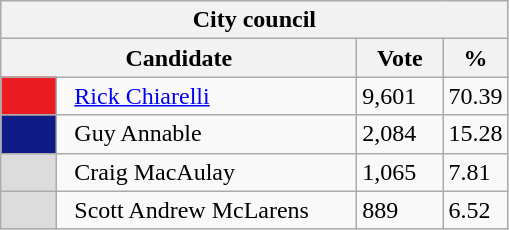<table class="wikitable">
<tr>
<th colspan="4">City council</th>
</tr>
<tr>
<th bgcolor="#DDDDFF" width="230px" colspan="2">Candidate</th>
<th bgcolor="#DDDDFF" width="50px">Vote</th>
<th bgcolor="#DDDDFF" width="30px">%</th>
</tr>
<tr>
<td bgcolor=#EC1B23 width="30px"> </td>
<td>  <a href='#'>Rick Chiarelli</a></td>
<td>9,601</td>
<td>70.39</td>
</tr>
<tr>
<td bgcolor=#0F1C87 width="30px"> </td>
<td>  Guy Annable</td>
<td>2,084</td>
<td>15.28</td>
</tr>
<tr>
<td bgcolor=#DCDCDC width="30px"> </td>
<td>  Craig MacAulay</td>
<td>1,065</td>
<td>7.81</td>
</tr>
<tr>
<td bgcolor=#DCDCDC width="30px"> </td>
<td>  Scott Andrew McLarens</td>
<td>889</td>
<td>6.52</td>
</tr>
</table>
